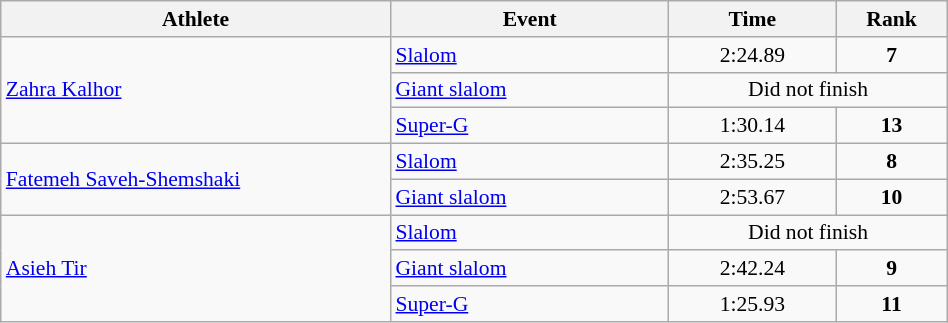<table class="wikitable" width="50%" style="text-align:center; font-size:90%">
<tr>
<th width="35%">Athlete</th>
<th width="25%">Event</th>
<th width="15%">Time</th>
<th width="10%">Rank</th>
</tr>
<tr>
<td rowspan=3 align="left"><a href='#'>Zahra Kalhor</a></td>
<td align="left"><a href='#'>Slalom</a></td>
<td>2:24.89</td>
<td><strong>7</strong></td>
</tr>
<tr>
<td align="left"><a href='#'>Giant slalom</a></td>
<td colspan=2>Did not finish</td>
</tr>
<tr>
<td align="left"><a href='#'>Super-G</a></td>
<td>1:30.14</td>
<td><strong>13</strong></td>
</tr>
<tr>
<td rowspan=2 align="left"><a href='#'>Fatemeh Saveh-Shemshaki</a></td>
<td align="left"><a href='#'>Slalom</a></td>
<td>2:35.25</td>
<td><strong>8</strong></td>
</tr>
<tr>
<td align="left"><a href='#'>Giant slalom</a></td>
<td>2:53.67</td>
<td><strong>10</strong></td>
</tr>
<tr>
<td rowspan=3 align="left"><a href='#'>Asieh Tir</a></td>
<td align="left"><a href='#'>Slalom</a></td>
<td colspan=2>Did not finish</td>
</tr>
<tr>
<td align="left"><a href='#'>Giant slalom</a></td>
<td>2:42.24</td>
<td><strong>9</strong></td>
</tr>
<tr>
<td align="left"><a href='#'>Super-G</a></td>
<td>1:25.93</td>
<td><strong>11</strong></td>
</tr>
</table>
